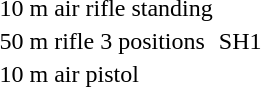<table>
<tr>
<td nowrap>10 m air rifle standing<br></td>
<td rowspan=3>SH1</td>
<td></td>
<td></td>
<td></td>
</tr>
<tr>
<td>50 m rifle 3 positions<br></td>
<td></td>
<td></td>
<td></td>
</tr>
<tr>
<td>10 m air pistol<br></td>
<td></td>
<td></td>
<td></td>
</tr>
</table>
